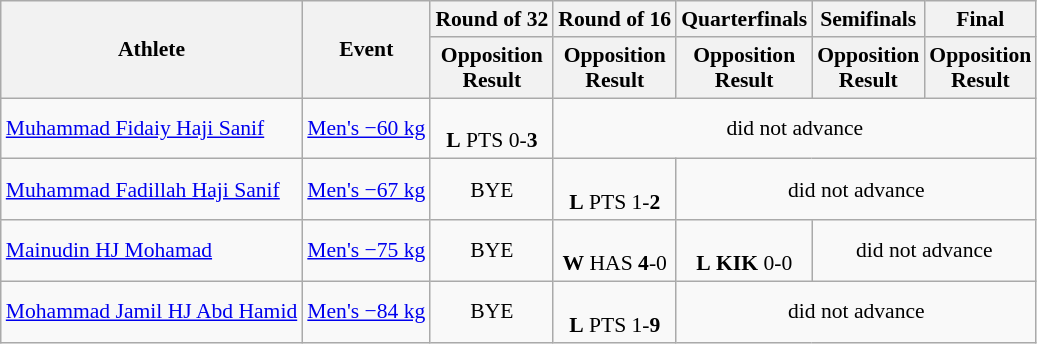<table class="wikitable" style="font-size:90%">
<tr>
<th rowspan="2">Athlete</th>
<th rowspan="2">Event</th>
<th>Round of 32</th>
<th>Round of 16</th>
<th>Quarterfinals</th>
<th>Semifinals</th>
<th>Final</th>
</tr>
<tr>
<th>Opposition<br>Result</th>
<th>Opposition<br>Result</th>
<th>Opposition<br>Result</th>
<th>Opposition<br>Result</th>
<th>Opposition<br>Result</th>
</tr>
<tr>
<td><a href='#'>Muhammad Fidaiy Haji Sanif</a></td>
<td><a href='#'>Men's −60 kg</a></td>
<td align=center><br><strong>L</strong> PTS 0-<strong>3</strong></td>
<td align=center colspan="7">did not advance</td>
</tr>
<tr>
<td><a href='#'>Muhammad Fadillah Haji Sanif</a></td>
<td><a href='#'>Men's −67 kg</a></td>
<td align=center>BYE</td>
<td align=center><br><strong>L</strong> PTS 1-<strong>2</strong></td>
<td align=center colspan="7">did not advance</td>
</tr>
<tr>
<td><a href='#'>Mainudin HJ Mohamad</a></td>
<td><a href='#'>Men's −75 kg</a></td>
<td align=center>BYE</td>
<td align=center><br><strong>W</strong> HAS <strong>4</strong>-0</td>
<td align=center><br><strong>L</strong> <strong>KIK</strong> 0-0</td>
<td align=center colspan="7">did not advance</td>
</tr>
<tr>
<td><a href='#'>Mohammad Jamil HJ Abd Hamid</a></td>
<td><a href='#'>Men's −84 kg</a></td>
<td align=center>BYE</td>
<td align=center><br><strong>L</strong> PTS 1-<strong>9</strong></td>
<td align=center colspan="7">did not advance</td>
</tr>
</table>
